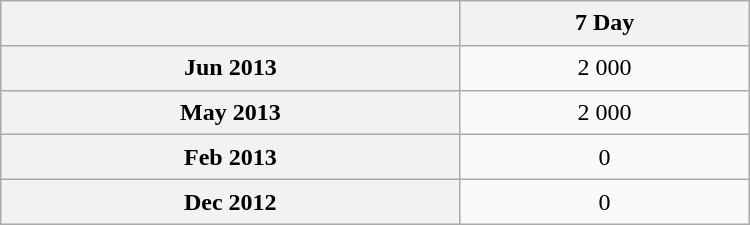<table class="wikitable sortable" style="text-align:center; width:500px; height:150px;">
<tr>
<th></th>
<th>7 Day</th>
</tr>
<tr>
<th scope="row">Jun 2013</th>
<td>2 000</td>
</tr>
<tr>
<th scope="row">May 2013</th>
<td>2 000</td>
</tr>
<tr>
<th scope="row">Feb 2013</th>
<td>0</td>
</tr>
<tr>
<th scope="row">Dec 2012</th>
<td>0</td>
</tr>
</table>
